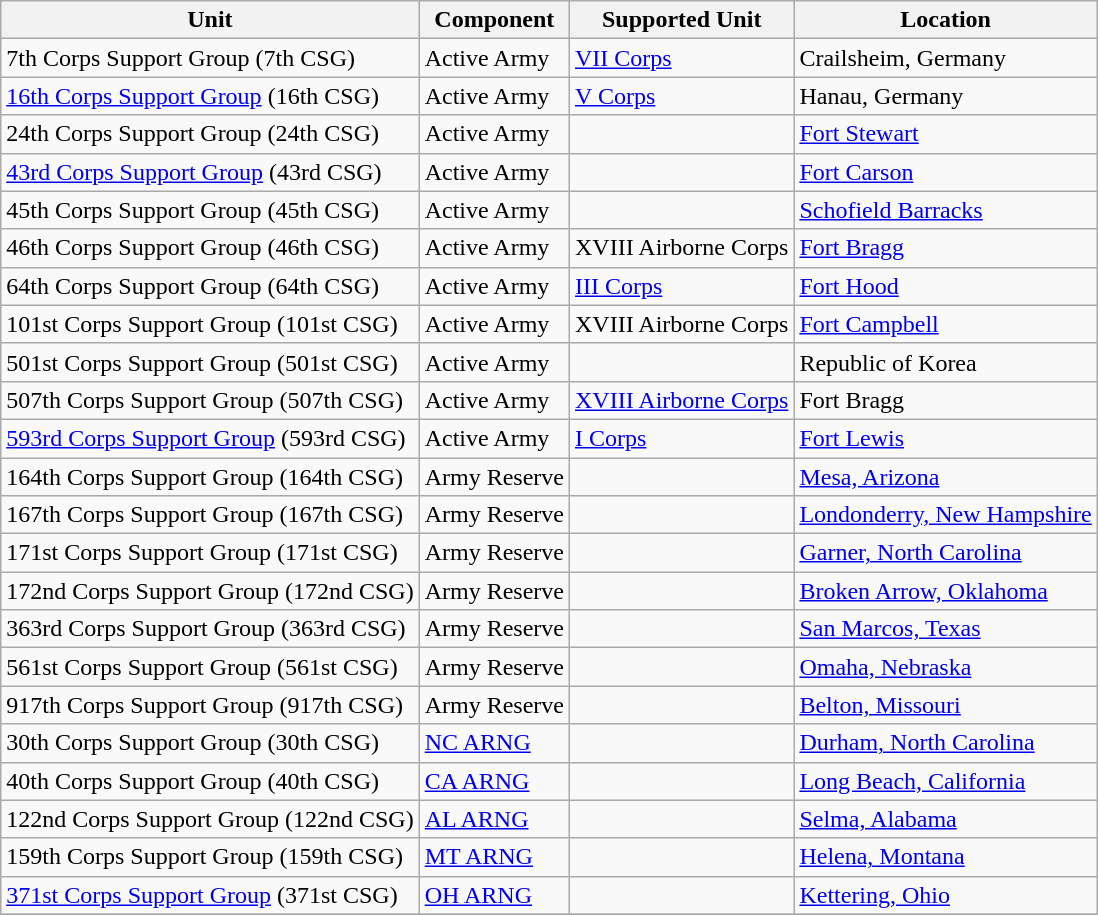<table class="wikitable">
<tr>
<th>Unit</th>
<th>Component</th>
<th>Supported Unit</th>
<th>Location</th>
</tr>
<tr>
<td>7th Corps Support Group (7th CSG)</td>
<td>Active Army</td>
<td><a href='#'>VII Corps</a></td>
<td>Crailsheim, Germany</td>
</tr>
<tr>
<td><a href='#'>16th Corps Support Group</a> (16th CSG)</td>
<td>Active Army</td>
<td><a href='#'>V Corps</a></td>
<td>Hanau, Germany</td>
</tr>
<tr>
<td>24th Corps Support Group (24th CSG)</td>
<td>Active Army</td>
<td></td>
<td><a href='#'>Fort Stewart</a></td>
</tr>
<tr>
<td><a href='#'>43rd Corps Support Group</a> (43rd CSG)</td>
<td>Active Army</td>
<td></td>
<td><a href='#'>Fort Carson</a></td>
</tr>
<tr>
<td>45th Corps Support Group (45th CSG)</td>
<td>Active Army</td>
<td></td>
<td><a href='#'>Schofield Barracks</a></td>
</tr>
<tr>
<td>46th Corps Support Group (46th CSG)</td>
<td>Active Army</td>
<td>XVIII Airborne Corps</td>
<td><a href='#'>Fort Bragg</a></td>
</tr>
<tr>
<td>64th Corps Support Group (64th CSG)</td>
<td>Active Army</td>
<td><a href='#'>III Corps</a></td>
<td><a href='#'>Fort Hood</a></td>
</tr>
<tr>
<td>101st Corps Support Group (101st CSG)</td>
<td>Active Army</td>
<td>XVIII Airborne Corps</td>
<td><a href='#'>Fort Campbell</a></td>
</tr>
<tr>
<td>501st Corps Support Group (501st CSG)</td>
<td>Active Army</td>
<td></td>
<td>Republic of Korea</td>
</tr>
<tr>
<td>507th Corps Support Group (507th CSG)</td>
<td>Active Army</td>
<td><a href='#'>XVIII Airborne Corps</a></td>
<td>Fort Bragg</td>
</tr>
<tr>
<td><a href='#'>593rd Corps Support Group</a> (593rd CSG)</td>
<td>Active Army</td>
<td><a href='#'>I Corps</a></td>
<td><a href='#'>Fort Lewis</a></td>
</tr>
<tr>
<td>164th Corps Support Group (164th CSG)</td>
<td>Army Reserve</td>
<td></td>
<td><a href='#'>Mesa, Arizona</a></td>
</tr>
<tr>
<td>167th Corps Support Group (167th CSG)</td>
<td>Army Reserve</td>
<td></td>
<td><a href='#'>Londonderry, New Hampshire</a></td>
</tr>
<tr>
<td>171st Corps Support Group (171st CSG)</td>
<td>Army Reserve</td>
<td></td>
<td><a href='#'>Garner, North Carolina</a></td>
</tr>
<tr>
<td>172nd Corps Support Group (172nd CSG)</td>
<td>Army Reserve</td>
<td></td>
<td><a href='#'>Broken Arrow, Oklahoma</a></td>
</tr>
<tr>
<td>363rd Corps Support Group (363rd CSG)</td>
<td>Army Reserve</td>
<td></td>
<td><a href='#'>San Marcos, Texas</a></td>
</tr>
<tr>
<td>561st Corps Support Group (561st CSG)</td>
<td>Army Reserve</td>
<td></td>
<td><a href='#'>Omaha, Nebraska</a></td>
</tr>
<tr>
<td>917th Corps Support Group (917th CSG)</td>
<td>Army Reserve</td>
<td></td>
<td><a href='#'>Belton, Missouri</a></td>
</tr>
<tr>
<td>30th Corps Support Group (30th CSG)</td>
<td><a href='#'>NC ARNG</a></td>
<td></td>
<td><a href='#'>Durham, North Carolina</a></td>
</tr>
<tr>
<td>40th Corps Support Group (40th CSG)</td>
<td><a href='#'>CA ARNG</a></td>
<td></td>
<td><a href='#'>Long Beach, California</a></td>
</tr>
<tr>
<td>122nd Corps Support Group (122nd CSG)</td>
<td><a href='#'>AL ARNG</a></td>
<td></td>
<td><a href='#'>Selma, Alabama</a></td>
</tr>
<tr>
<td>159th Corps Support Group (159th CSG)</td>
<td><a href='#'>MT ARNG</a></td>
<td></td>
<td><a href='#'>Helena, Montana</a></td>
</tr>
<tr>
<td><a href='#'>371st Corps Support Group</a> (371st CSG)</td>
<td><a href='#'>OH ARNG</a></td>
<td></td>
<td><a href='#'>Kettering, Ohio</a></td>
</tr>
<tr>
</tr>
</table>
